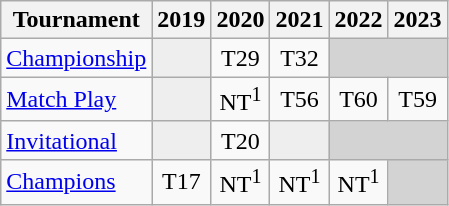<table class="wikitable" style="text-align:center;">
<tr>
<th>Tournament</th>
<th>2019</th>
<th>2020</th>
<th>2021</th>
<th>2022</th>
<th>2023</th>
</tr>
<tr>
<td align="left"><a href='#'>Championship</a></td>
<td style="background:#eeeeee;"></td>
<td>T29</td>
<td>T32</td>
<td colspan=2 style="background:#D3D3D3;"></td>
</tr>
<tr>
<td align="left"><a href='#'>Match Play</a></td>
<td style="background:#eeeeee;"></td>
<td>NT<sup>1</sup></td>
<td>T56</td>
<td>T60</td>
<td>T59</td>
</tr>
<tr>
<td align="left"><a href='#'>Invitational</a></td>
<td style="background:#eeeeee;"></td>
<td>T20</td>
<td style="background:#eeeeee;"></td>
<td colspan=2 style="background:#D3D3D3;"></td>
</tr>
<tr>
<td align="left"><a href='#'>Champions</a></td>
<td>T17</td>
<td>NT<sup>1</sup></td>
<td>NT<sup>1</sup></td>
<td>NT<sup>1</sup></td>
<td colspan=1 style="background:#D3D3D3;"></td>
</tr>
</table>
